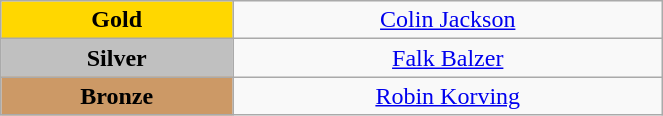<table class="wikitable" style=" text-align:center; " width="35%">
<tr>
<td bgcolor="gold"><strong>Gold</strong></td>
<td><a href='#'>Colin Jackson</a><br>  <small><em></em></small></td>
</tr>
<tr>
<td bgcolor="silver"><strong>Silver</strong></td>
<td><a href='#'>Falk Balzer</a><br> <small><em></em></small></td>
</tr>
<tr>
<td bgcolor="CC9966"><strong>Bronze</strong></td>
<td><a href='#'>Robin Korving</a><br>  <small><em></em></small></td>
</tr>
</table>
